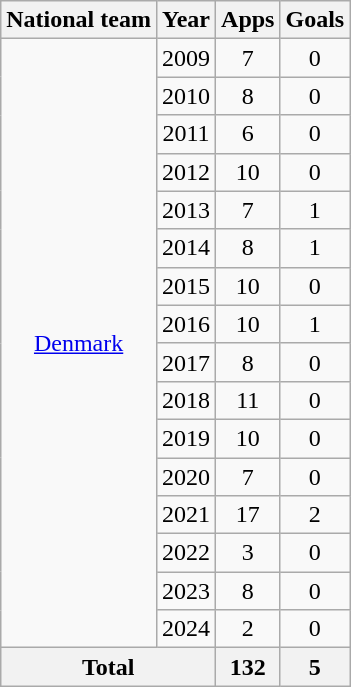<table class="wikitable" style="text-align:center">
<tr>
<th>National team</th>
<th>Year</th>
<th>Apps</th>
<th>Goals</th>
</tr>
<tr>
<td rowspan="16"><a href='#'>Denmark</a></td>
<td>2009</td>
<td>7</td>
<td>0</td>
</tr>
<tr>
<td>2010</td>
<td>8</td>
<td>0</td>
</tr>
<tr>
<td>2011</td>
<td>6</td>
<td>0</td>
</tr>
<tr>
<td>2012</td>
<td>10</td>
<td>0</td>
</tr>
<tr>
<td>2013</td>
<td>7</td>
<td>1</td>
</tr>
<tr>
<td>2014</td>
<td>8</td>
<td>1</td>
</tr>
<tr>
<td>2015</td>
<td>10</td>
<td>0</td>
</tr>
<tr>
<td>2016</td>
<td>10</td>
<td>1</td>
</tr>
<tr>
<td>2017</td>
<td>8</td>
<td>0</td>
</tr>
<tr>
<td>2018</td>
<td>11</td>
<td>0</td>
</tr>
<tr>
<td>2019</td>
<td>10</td>
<td>0</td>
</tr>
<tr>
<td>2020</td>
<td>7</td>
<td>0</td>
</tr>
<tr>
<td>2021</td>
<td>17</td>
<td>2</td>
</tr>
<tr>
<td>2022</td>
<td>3</td>
<td>0</td>
</tr>
<tr>
<td>2023</td>
<td>8</td>
<td>0</td>
</tr>
<tr>
<td>2024</td>
<td>2</td>
<td>0</td>
</tr>
<tr>
<th colspan="2">Total</th>
<th>132</th>
<th>5</th>
</tr>
</table>
